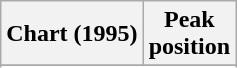<table class="wikitable sortable plainrowheaders" style="text-align:center">
<tr>
<th>Chart (1995)</th>
<th>Peak<br>position</th>
</tr>
<tr>
</tr>
<tr>
</tr>
<tr>
</tr>
<tr>
</tr>
<tr>
</tr>
</table>
